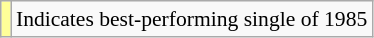<table class="wikitable" style="font-size:90%;">
<tr>
<td style="background-color:#FFFF99"></td>
<td>Indicates best-performing single of 1985</td>
</tr>
</table>
